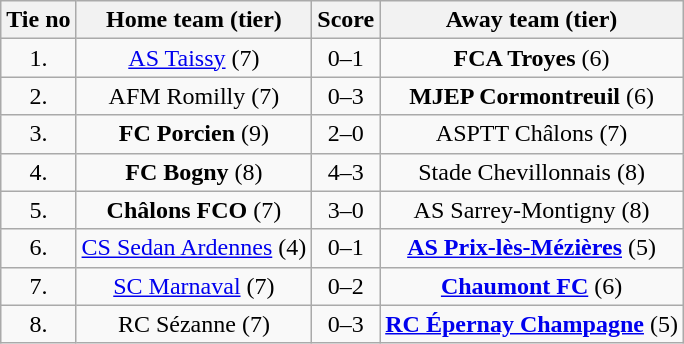<table class="wikitable" style="text-align: center">
<tr>
<th>Tie no</th>
<th>Home team (tier)</th>
<th>Score</th>
<th>Away team (tier)</th>
</tr>
<tr>
<td>1.</td>
<td><a href='#'>AS Taissy</a> (7)</td>
<td>0–1</td>
<td><strong>FCA Troyes</strong> (6)</td>
</tr>
<tr>
<td>2.</td>
<td>AFM Romilly (7)</td>
<td>0–3</td>
<td><strong>MJEP Cormontreuil</strong> (6)</td>
</tr>
<tr>
<td>3.</td>
<td><strong>FC Porcien</strong> (9)</td>
<td>2–0</td>
<td>ASPTT Châlons (7)</td>
</tr>
<tr>
<td>4.</td>
<td><strong>FC Bogny</strong> (8)</td>
<td>4–3 </td>
<td>Stade Chevillonnais (8)</td>
</tr>
<tr>
<td>5.</td>
<td><strong>Châlons FCO</strong> (7)</td>
<td>3–0</td>
<td>AS Sarrey-Montigny (8)</td>
</tr>
<tr>
<td>6.</td>
<td><a href='#'>CS Sedan Ardennes</a> (4)</td>
<td>0–1</td>
<td><strong><a href='#'>AS Prix-lès-Mézières</a></strong> (5)</td>
</tr>
<tr>
<td>7.</td>
<td><a href='#'>SC Marnaval</a> (7)</td>
<td>0–2</td>
<td><strong><a href='#'>Chaumont FC</a></strong> (6)</td>
</tr>
<tr>
<td>8.</td>
<td>RC Sézanne (7)</td>
<td>0–3</td>
<td><strong><a href='#'>RC Épernay Champagne</a></strong> (5)</td>
</tr>
</table>
